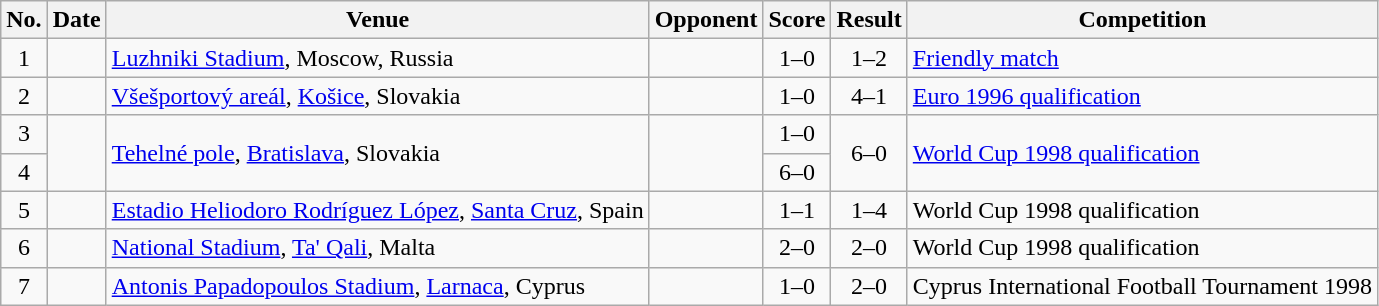<table class="wikitable sortable">
<tr>
<th scope="col">No.</th>
<th scope="col">Date</th>
<th scope="col">Venue</th>
<th scope="col">Opponent</th>
<th scope="col">Score</th>
<th scope="col">Result</th>
<th scope="col">Competition</th>
</tr>
<tr>
<td align="center">1</td>
<td></td>
<td><a href='#'>Luzhniki Stadium</a>, Moscow, Russia</td>
<td></td>
<td align="center">1–0</td>
<td align="center">1–2</td>
<td><a href='#'>Friendly match</a></td>
</tr>
<tr>
<td align="center">2</td>
<td></td>
<td><a href='#'>Všešportový areál</a>, <a href='#'>Košice</a>, Slovakia</td>
<td></td>
<td align="center">1–0</td>
<td align="center">4–1</td>
<td><a href='#'>Euro 1996 qualification</a></td>
</tr>
<tr>
<td align="center">3</td>
<td rowspan="2"></td>
<td rowspan="2"><a href='#'>Tehelné pole</a>, <a href='#'>Bratislava</a>, Slovakia</td>
<td rowspan="2"></td>
<td align="center">1–0</td>
<td rowspan="2" align="center">6–0</td>
<td rowspan="2"><a href='#'>World Cup 1998 qualification</a></td>
</tr>
<tr>
<td align="center">4</td>
<td align="center">6–0</td>
</tr>
<tr>
<td align="center">5</td>
<td></td>
<td><a href='#'>Estadio Heliodoro Rodríguez López</a>, <a href='#'>Santa Cruz</a>, Spain</td>
<td></td>
<td align="center">1–1</td>
<td align="center">1–4</td>
<td>World Cup 1998 qualification</td>
</tr>
<tr>
<td align="center">6</td>
<td></td>
<td><a href='#'>National Stadium</a>, <a href='#'>Ta' Qali</a>, Malta</td>
<td></td>
<td align="center">2–0</td>
<td align="center">2–0</td>
<td>World Cup 1998 qualification</td>
</tr>
<tr>
<td align="center">7</td>
<td></td>
<td><a href='#'>Antonis Papadopoulos Stadium</a>, <a href='#'>Larnaca</a>, Cyprus</td>
<td></td>
<td align="center">1–0</td>
<td align="center">2–0</td>
<td>Cyprus International Football Tournament 1998</td>
</tr>
</table>
